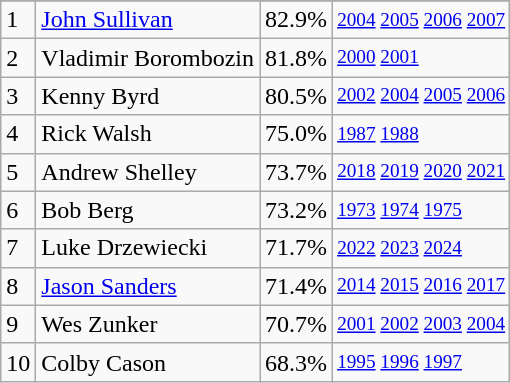<table class="wikitable">
<tr>
</tr>
<tr>
<td>1</td>
<td><a href='#'>John Sullivan</a></td>
<td><abbr>82.9%</abbr></td>
<td style="font-size:80%;"><a href='#'>2004</a> <a href='#'>2005</a> <a href='#'>2006</a> <a href='#'>2007</a></td>
</tr>
<tr>
<td>2</td>
<td>Vladimir Borombozin</td>
<td><abbr>81.8%</abbr></td>
<td style="font-size:80%;"><a href='#'>2000</a> <a href='#'>2001</a></td>
</tr>
<tr>
<td>3</td>
<td>Kenny Byrd</td>
<td><abbr>80.5%</abbr></td>
<td style="font-size:80%;"><a href='#'>2002</a> <a href='#'>2004</a> <a href='#'>2005</a> <a href='#'>2006</a></td>
</tr>
<tr>
<td>4</td>
<td>Rick Walsh</td>
<td><abbr>75.0%</abbr></td>
<td style="font-size:80%;"><a href='#'>1987</a> <a href='#'>1988</a></td>
</tr>
<tr>
<td>5</td>
<td>Andrew Shelley</td>
<td><abbr>73.7%</abbr></td>
<td style="font-size:80%;"><a href='#'>2018</a> <a href='#'>2019</a> <a href='#'>2020</a> <a href='#'>2021</a></td>
</tr>
<tr>
<td>6</td>
<td>Bob Berg</td>
<td><abbr>73.2%</abbr></td>
<td style="font-size:80%;"><a href='#'>1973</a> <a href='#'>1974</a> <a href='#'>1975</a></td>
</tr>
<tr>
<td>7</td>
<td>Luke Drzewiecki</td>
<td><abbr>71.7%</abbr></td>
<td style="font-size:80%;"><a href='#'>2022</a> <a href='#'>2023</a> <a href='#'>2024</a></td>
</tr>
<tr>
<td>8</td>
<td><a href='#'>Jason Sanders</a></td>
<td><abbr>71.4%</abbr></td>
<td style="font-size:80%;"><a href='#'>2014</a> <a href='#'>2015</a> <a href='#'>2016</a> <a href='#'>2017</a></td>
</tr>
<tr>
<td>9</td>
<td>Wes Zunker</td>
<td><abbr>70.7%</abbr></td>
<td style="font-size:80%;"><a href='#'>2001</a> <a href='#'>2002</a> <a href='#'>2003</a> <a href='#'>2004</a></td>
</tr>
<tr>
<td>10</td>
<td>Colby Cason</td>
<td><abbr>68.3%</abbr></td>
<td style="font-size:80%;"><a href='#'>1995</a> <a href='#'>1996</a> <a href='#'>1997</a><br></td>
</tr>
</table>
